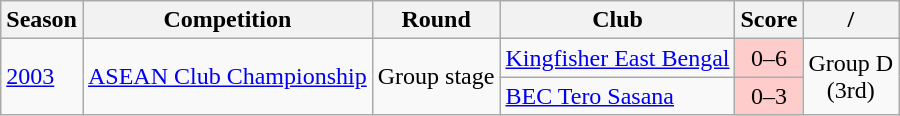<table class="wikitable">
<tr>
<th>Season</th>
<th>Competition</th>
<th>Round</th>
<th>Club</th>
<th>Score</th>
<th> / </th>
</tr>
<tr>
<td rowspan="2"><a href='#'>2003</a></td>
<td rowspan="2"><a href='#'>ASEAN Club Championship</a></td>
<td rowspan="2">Group stage</td>
<td><a href='#'>Kingfisher East Bengal</a></td>
<td bgcolor=#FFCCCC style="text-align:center;">0–6</td>
<td rowspan=2; style="text-align:center;">Group D<br>(3rd)</td>
</tr>
<tr>
<td> <a href='#'>BEC Tero Sasana</a></td>
<td bgcolor=#FFCCCC style="text-align:center;">0–3</td>
</tr>
</table>
